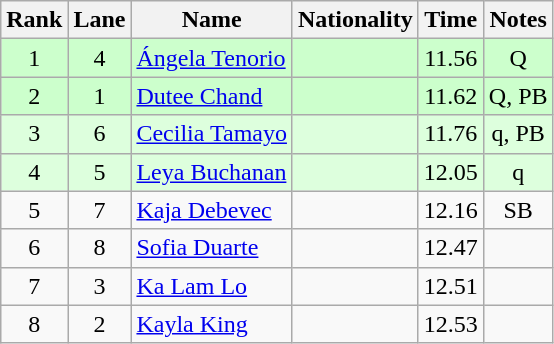<table class="wikitable sortable" style="text-align:center">
<tr>
<th>Rank</th>
<th>Lane</th>
<th>Name</th>
<th>Nationality</th>
<th>Time</th>
<th>Notes</th>
</tr>
<tr bgcolor=ccffcc>
<td>1</td>
<td>4</td>
<td align=left><a href='#'>Ángela Tenorio</a></td>
<td align=left></td>
<td>11.56</td>
<td>Q</td>
</tr>
<tr bgcolor=ccffcc>
<td>2</td>
<td>1</td>
<td align=left><a href='#'>Dutee Chand</a></td>
<td align=left></td>
<td>11.62</td>
<td>Q, PB</td>
</tr>
<tr bgcolor=ddffdd>
<td>3</td>
<td>6</td>
<td align=left><a href='#'>Cecilia Tamayo</a></td>
<td align=left></td>
<td>11.76</td>
<td>q, PB</td>
</tr>
<tr bgcolor=ddffdd>
<td>4</td>
<td>5</td>
<td align=left><a href='#'>Leya Buchanan</a></td>
<td align=left></td>
<td>12.05</td>
<td>q</td>
</tr>
<tr>
<td>5</td>
<td>7</td>
<td align=left><a href='#'>Kaja Debevec</a></td>
<td align=left></td>
<td>12.16</td>
<td>SB</td>
</tr>
<tr>
<td>6</td>
<td>8</td>
<td align=left><a href='#'>Sofia Duarte</a></td>
<td align=left></td>
<td>12.47</td>
<td></td>
</tr>
<tr>
<td>7</td>
<td>3</td>
<td align=left><a href='#'>Ka Lam Lo</a></td>
<td align=left></td>
<td>12.51</td>
<td></td>
</tr>
<tr>
<td>8</td>
<td>2</td>
<td align=left><a href='#'>Kayla King</a></td>
<td align=left></td>
<td>12.53</td>
<td></td>
</tr>
</table>
